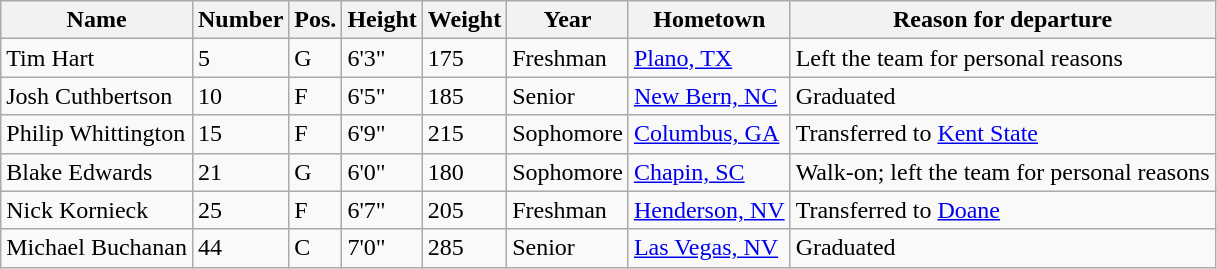<table class="wikitable sortable" border="1">
<tr>
<th>Name</th>
<th>Number</th>
<th>Pos.</th>
<th>Height</th>
<th>Weight</th>
<th>Year</th>
<th>Hometown</th>
<th class="unsortable">Reason for departure</th>
</tr>
<tr>
<td>Tim Hart</td>
<td>5</td>
<td>G</td>
<td>6'3"</td>
<td>175</td>
<td>Freshman</td>
<td><a href='#'>Plano, TX</a></td>
<td>Left the team for personal reasons</td>
</tr>
<tr>
<td>Josh Cuthbertson</td>
<td>10</td>
<td>F</td>
<td>6'5"</td>
<td>185</td>
<td>Senior</td>
<td><a href='#'>New Bern, NC</a></td>
<td>Graduated</td>
</tr>
<tr>
<td>Philip Whittington</td>
<td>15</td>
<td>F</td>
<td>6'9"</td>
<td>215</td>
<td>Sophomore</td>
<td><a href='#'>Columbus, GA</a></td>
<td>Transferred to <a href='#'>Kent State</a></td>
</tr>
<tr>
<td>Blake Edwards</td>
<td>21</td>
<td>G</td>
<td>6'0"</td>
<td>180</td>
<td>Sophomore</td>
<td><a href='#'>Chapin, SC</a></td>
<td>Walk-on; left the team for personal reasons</td>
</tr>
<tr>
<td>Nick Kornieck</td>
<td>25</td>
<td>F</td>
<td>6'7"</td>
<td>205</td>
<td>Freshman</td>
<td><a href='#'>Henderson, NV</a></td>
<td>Transferred to <a href='#'>Doane</a></td>
</tr>
<tr>
<td>Michael Buchanan</td>
<td>44</td>
<td>C</td>
<td>7'0"</td>
<td>285</td>
<td>Senior</td>
<td><a href='#'>Las Vegas, NV</a></td>
<td>Graduated</td>
</tr>
</table>
